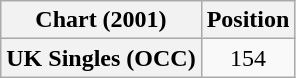<table class="wikitable plainrowheaders" style="text-align:center">
<tr>
<th>Chart (2001)</th>
<th>Position</th>
</tr>
<tr>
<th scope="row">UK Singles (OCC)</th>
<td>154</td>
</tr>
</table>
